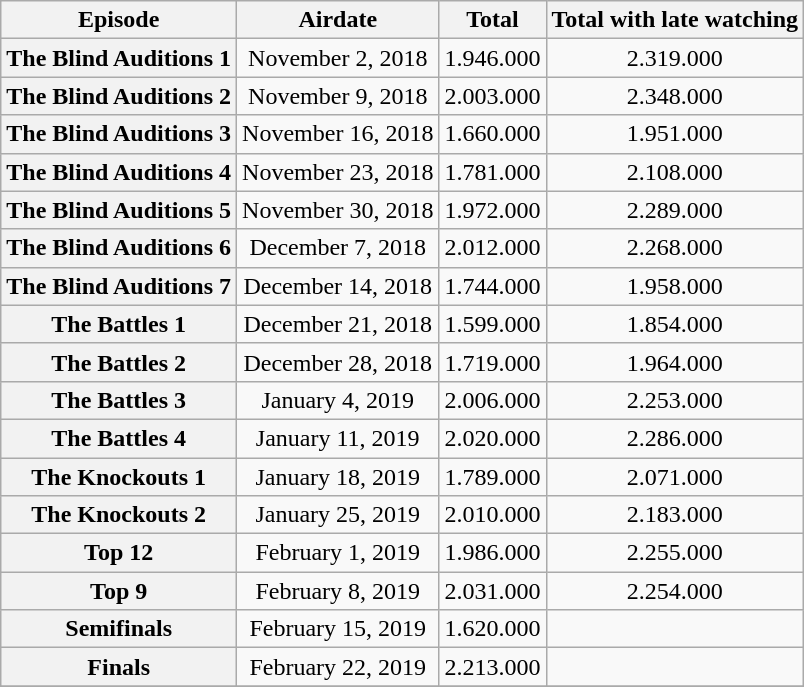<table class="wikitable sortable" style="text-align:center">
<tr>
<th>Episode</th>
<th>Airdate</th>
<th>Total</th>
<th>Total with late watching</th>
</tr>
<tr>
<th>The Blind Auditions 1</th>
<td>November 2, 2018</td>
<td>1.946.000</td>
<td>2.319.000</td>
</tr>
<tr>
<th>The Blind Auditions 2</th>
<td>November 9, 2018</td>
<td>2.003.000</td>
<td>2.348.000</td>
</tr>
<tr>
<th>The Blind Auditions 3</th>
<td>November 16, 2018</td>
<td>1.660.000</td>
<td>1.951.000</td>
</tr>
<tr>
<th>The Blind Auditions 4</th>
<td>November 23, 2018</td>
<td>1.781.000</td>
<td>2.108.000</td>
</tr>
<tr>
<th>The Blind Auditions 5</th>
<td>November 30, 2018</td>
<td>1.972.000</td>
<td>2.289.000</td>
</tr>
<tr>
<th>The Blind Auditions 6</th>
<td>December 7, 2018</td>
<td>2.012.000</td>
<td>2.268.000</td>
</tr>
<tr>
<th>The Blind Auditions 7</th>
<td>December 14, 2018</td>
<td>1.744.000</td>
<td>1.958.000</td>
</tr>
<tr>
<th>The Battles 1</th>
<td>December 21, 2018</td>
<td>1.599.000</td>
<td>1.854.000</td>
</tr>
<tr>
<th>The Battles 2</th>
<td>December 28, 2018</td>
<td>1.719.000</td>
<td>1.964.000</td>
</tr>
<tr>
<th>The Battles 3</th>
<td>January 4, 2019</td>
<td>2.006.000</td>
<td>2.253.000</td>
</tr>
<tr>
<th>The Battles 4</th>
<td>January 11, 2019</td>
<td>2.020.000</td>
<td>2.286.000</td>
</tr>
<tr>
<th>The Knockouts 1</th>
<td>January 18, 2019</td>
<td>1.789.000</td>
<td>2.071.000</td>
</tr>
<tr>
<th>The Knockouts 2</th>
<td>January 25, 2019</td>
<td>2.010.000</td>
<td>2.183.000</td>
</tr>
<tr>
<th>Top 12</th>
<td>February 1, 2019</td>
<td>1.986.000</td>
<td>2.255.000</td>
</tr>
<tr>
<th>Top 9</th>
<td>February 8, 2019</td>
<td>2.031.000</td>
<td>2.254.000</td>
</tr>
<tr>
<th>Semifinals</th>
<td>February 15, 2019</td>
<td>1.620.000</td>
<td></td>
</tr>
<tr>
<th>Finals</th>
<td>February 22, 2019</td>
<td>2.213.000</td>
<td></td>
</tr>
<tr>
</tr>
</table>
